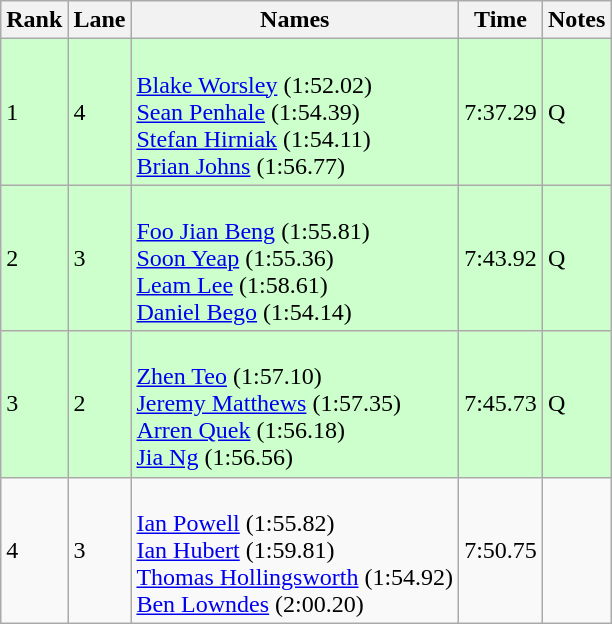<table class="wikitable">
<tr>
<th>Rank</th>
<th>Lane</th>
<th>Names</th>
<th>Time</th>
<th>Notes</th>
</tr>
<tr style="background:#cfc;">
<td>1</td>
<td>4</td>
<td><br><a href='#'>Blake Worsley</a> (1:52.02)<br><a href='#'>Sean Penhale</a> (1:54.39)<br><a href='#'>Stefan Hirniak</a> (1:54.11)<br><a href='#'>Brian Johns</a> (1:56.77)</td>
<td>7:37.29</td>
<td>Q</td>
</tr>
<tr style="background:#cfc;">
<td>2</td>
<td>3</td>
<td><br><a href='#'>Foo Jian Beng</a> (1:55.81)<br><a href='#'>Soon Yeap</a> (1:55.36)<br><a href='#'>Leam Lee</a> (1:58.61)<br><a href='#'>Daniel Bego</a> (1:54.14)</td>
<td>7:43.92</td>
<td>Q</td>
</tr>
<tr style="background:#cfc;">
<td>3</td>
<td>2</td>
<td><br><a href='#'>Zhen Teo</a> (1:57.10)<br><a href='#'>Jeremy Matthews</a> (1:57.35)<br><a href='#'>Arren Quek</a> (1:56.18)<br><a href='#'>Jia Ng</a> (1:56.56)</td>
<td>7:45.73</td>
<td>Q</td>
</tr>
<tr>
<td>4</td>
<td>3</td>
<td><br><a href='#'>Ian Powell</a> (1:55.82)<br><a href='#'>Ian Hubert</a> (1:59.81)<br><a href='#'>Thomas Hollingsworth</a> (1:54.92)<br><a href='#'>Ben Lowndes</a> (2:00.20)</td>
<td>7:50.75</td>
<td></td>
</tr>
</table>
